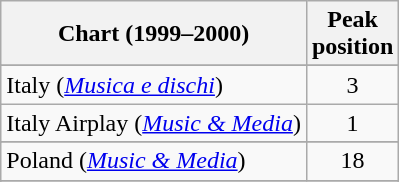<table class="wikitable sortable">
<tr>
<th>Chart (1999–2000)</th>
<th>Peak<br>position</th>
</tr>
<tr>
</tr>
<tr>
</tr>
<tr>
</tr>
<tr>
<td>Italy (<em><a href='#'>Musica e dischi</a></em>)</td>
<td align="center">3</td>
</tr>
<tr>
<td>Italy Airplay (<em><a href='#'>Music & Media</a></em>)</td>
<td align="center">1</td>
</tr>
<tr>
</tr>
<tr>
</tr>
<tr>
<td>Poland (<em><a href='#'>Music & Media</a></em>)</td>
<td align="center">18</td>
</tr>
<tr>
</tr>
<tr>
</tr>
</table>
